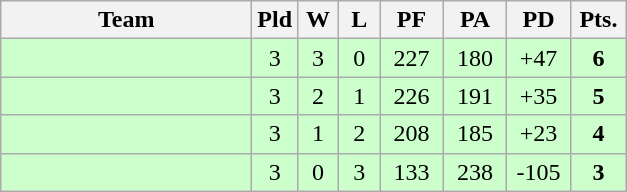<table class=wikitable style="text-align:center">
<tr>
<th width=160>Team</th>
<th width=20>Pld</th>
<th width=20>W</th>
<th width=20>L</th>
<th width=35>PF</th>
<th width=35>PA</th>
<th width=35>PD</th>
<th width=30>Pts.</th>
</tr>
<tr align="center" bgcolor="#CCFFCC">
<td align=left></td>
<td>3</td>
<td>3</td>
<td>0</td>
<td>227</td>
<td>180</td>
<td>+47</td>
<td><strong>6</strong></td>
</tr>
<tr align="center" bgcolor="#CCFFCC">
<td align=left></td>
<td>3</td>
<td>2</td>
<td>1</td>
<td>226</td>
<td>191</td>
<td>+35</td>
<td><strong>5</strong></td>
</tr>
<tr align="center" bgcolor="#CCFFCC">
<td align=left></td>
<td>3</td>
<td>1</td>
<td>2</td>
<td>208</td>
<td>185</td>
<td>+23</td>
<td><strong>4</strong></td>
</tr>
<tr align="center" bgcolor="#CCFFCC">
<td align=left></td>
<td>3</td>
<td>0</td>
<td>3</td>
<td>133</td>
<td>238</td>
<td>-105</td>
<td><strong>3</strong></td>
</tr>
</table>
